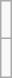<table class="wikitable">
<tr>
<td><br></td>
</tr>
<tr>
<td><br></td>
</tr>
</table>
